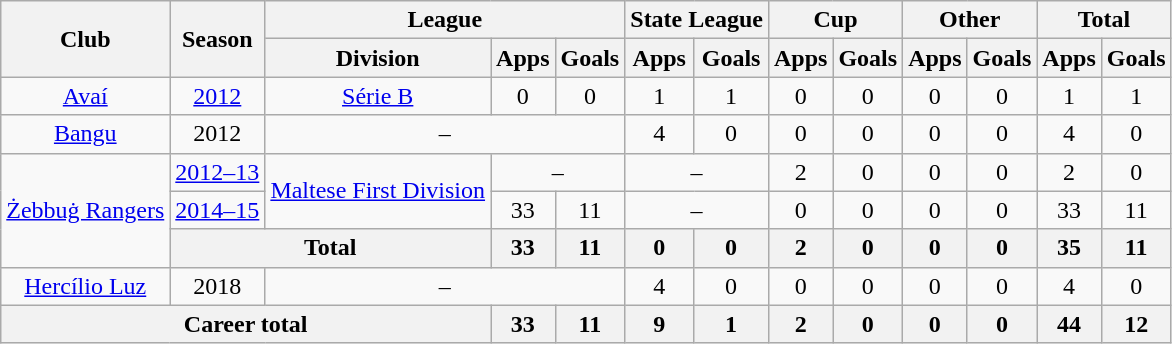<table class="wikitable" style="text-align: center">
<tr>
<th rowspan="2">Club</th>
<th rowspan="2">Season</th>
<th colspan="3">League</th>
<th colspan="2">State League</th>
<th colspan="2">Cup</th>
<th colspan="2">Other</th>
<th colspan="2">Total</th>
</tr>
<tr>
<th>Division</th>
<th>Apps</th>
<th>Goals</th>
<th>Apps</th>
<th>Goals</th>
<th>Apps</th>
<th>Goals</th>
<th>Apps</th>
<th>Goals</th>
<th>Apps</th>
<th>Goals</th>
</tr>
<tr>
<td><a href='#'>Avaí</a></td>
<td><a href='#'>2012</a></td>
<td><a href='#'>Série B</a></td>
<td>0</td>
<td>0</td>
<td>1</td>
<td>1</td>
<td>0</td>
<td>0</td>
<td>0</td>
<td>0</td>
<td>1</td>
<td>1</td>
</tr>
<tr>
<td><a href='#'>Bangu</a></td>
<td>2012</td>
<td colspan="3">–</td>
<td>4</td>
<td>0</td>
<td>0</td>
<td>0</td>
<td>0</td>
<td>0</td>
<td>4</td>
<td>0</td>
</tr>
<tr>
<td rowspan="3"><a href='#'>Żebbuġ Rangers</a></td>
<td><a href='#'>2012–13</a></td>
<td rowspan="2"><a href='#'>Maltese First Division</a></td>
<td colspan="2">–</td>
<td colspan="2">–</td>
<td>2</td>
<td>0</td>
<td>0</td>
<td>0</td>
<td>2</td>
<td>0</td>
</tr>
<tr>
<td><a href='#'>2014–15</a></td>
<td>33</td>
<td>11</td>
<td colspan="2">–</td>
<td>0</td>
<td>0</td>
<td>0</td>
<td>0</td>
<td>33</td>
<td>11</td>
</tr>
<tr>
<th colspan="2"><strong>Total</strong></th>
<th>33</th>
<th>11</th>
<th>0</th>
<th>0</th>
<th>2</th>
<th>0</th>
<th>0</th>
<th>0</th>
<th>35</th>
<th>11</th>
</tr>
<tr>
<td><a href='#'>Hercílio Luz</a></td>
<td>2018</td>
<td colspan="3">–</td>
<td>4</td>
<td>0</td>
<td>0</td>
<td>0</td>
<td>0</td>
<td>0</td>
<td>4</td>
<td>0</td>
</tr>
<tr>
<th colspan="3"><strong>Career total</strong></th>
<th>33</th>
<th>11</th>
<th>9</th>
<th>1</th>
<th>2</th>
<th>0</th>
<th>0</th>
<th>0</th>
<th>44</th>
<th>12</th>
</tr>
</table>
